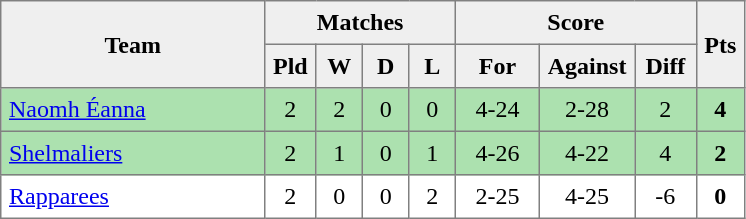<table style=border-collapse:collapse border=1 cellspacing=0 cellpadding=5>
<tr align=center bgcolor=#efefef>
<th rowspan=2 width=165>Team</th>
<th colspan=4>Matches</th>
<th colspan=3>Score</th>
<th rowspan=2width=20>Pts</th>
</tr>
<tr align=center bgcolor=#efefef>
<th width=20>Pld</th>
<th width=20>W</th>
<th width=20>D</th>
<th width=20>L</th>
<th width=45>For</th>
<th width=45>Against</th>
<th width=30>Diff</th>
</tr>
<tr align=center  style="background:#ACE1AF;">
<td style="text-align:left;"><a href='#'>Naomh Éanna</a></td>
<td>2</td>
<td>2</td>
<td>0</td>
<td>0</td>
<td>4-24</td>
<td>2-28</td>
<td>2</td>
<td><strong>4</strong></td>
</tr>
<tr align=center  style="background:#ACE1AF;">
<td style="text-align:left;"><a href='#'>Shelmaliers</a></td>
<td>2</td>
<td>1</td>
<td>0</td>
<td>1</td>
<td>4-26</td>
<td>4-22</td>
<td>4</td>
<td><strong>2</strong></td>
</tr>
<tr align=center>
<td style="text-align:left;"><a href='#'>Rapparees</a></td>
<td>2</td>
<td>0</td>
<td>0</td>
<td>2</td>
<td>2-25</td>
<td>4-25</td>
<td>-6</td>
<td><strong>0</strong></td>
</tr>
</table>
